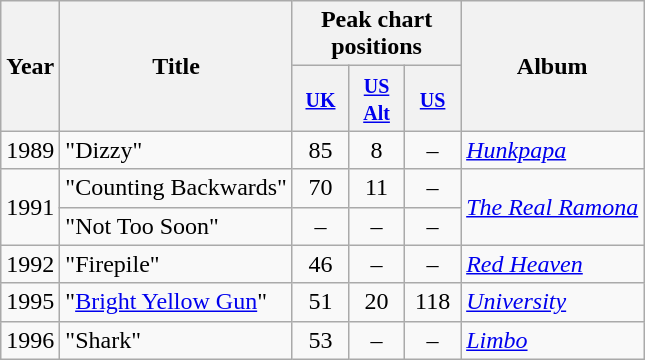<table class="wikitable">
<tr>
<th rowspan="2">Year</th>
<th rowspan="2">Title</th>
<th colspan="3">Peak chart positions</th>
<th rowspan="2">Album</th>
</tr>
<tr>
<th width="30"><small><a href='#'>UK</a></small></th>
<th width="30"><small><a href='#'>US Alt</a></small></th>
<th width="30"><small><a href='#'>US</a></small></th>
</tr>
<tr>
<td>1989</td>
<td>"Dizzy"</td>
<td style="text-align:center;">85</td>
<td style="text-align:center;">8</td>
<td style="text-align:center;">–</td>
<td rowspan="1"><em><a href='#'>Hunkpapa</a></em></td>
</tr>
<tr>
<td rowspan="2">1991</td>
<td>"Counting Backwards"</td>
<td style="text-align:center;">70</td>
<td style="text-align:center;">11</td>
<td style="text-align:center;">–</td>
<td rowspan="2"><em><a href='#'>The Real Ramona</a></em></td>
</tr>
<tr>
<td>"Not Too Soon"</td>
<td style="text-align:center;">–</td>
<td style="text-align:center;">–</td>
<td style="text-align:center;">–</td>
</tr>
<tr>
<td>1992</td>
<td>"Firepile"</td>
<td style="text-align:center;">46</td>
<td style="text-align:center;">–</td>
<td style="text-align:center;">–</td>
<td><em><a href='#'>Red Heaven</a></em></td>
</tr>
<tr>
<td>1995</td>
<td>"<a href='#'>Bright Yellow Gun</a>"</td>
<td style="text-align:center;">51</td>
<td style="text-align:center;">20</td>
<td style="text-align:center;">118</td>
<td><em><a href='#'>University</a></em></td>
</tr>
<tr>
<td>1996</td>
<td>"Shark"</td>
<td style="text-align:center;">53</td>
<td style="text-align:center;">–</td>
<td style="text-align:center;">–</td>
<td><em><a href='#'>Limbo</a></em></td>
</tr>
</table>
